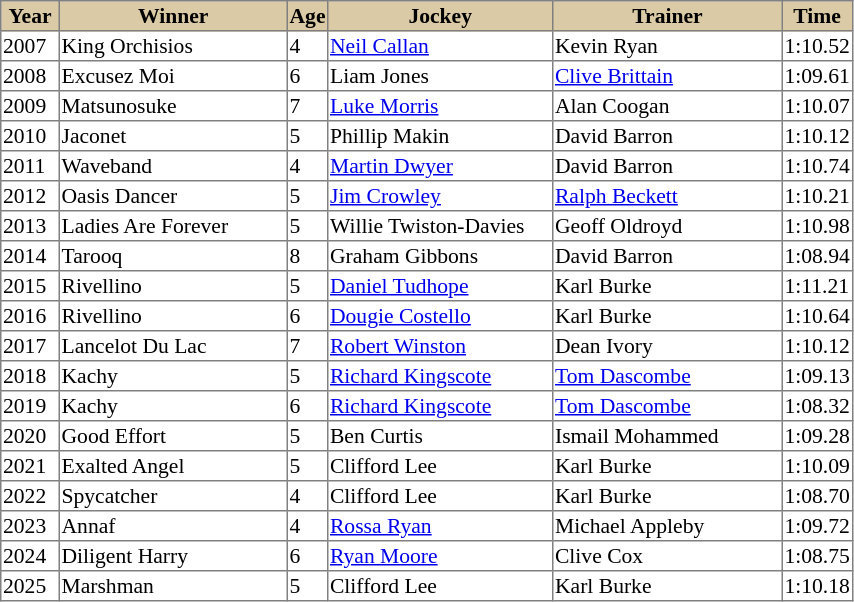<table class = "sortable" | border="1" style="border-collapse: collapse; font-size:90%">
<tr bgcolor="#DACAA5" align="center">
<th style="width:36px;">Year</th>
<th style="width:149px;">Winner</th>
<th>Age</th>
<th style="width:147px;">Jockey</th>
<th style="width:150px;">Trainer</th>
<th>Time</th>
</tr>
<tr>
<td>2007</td>
<td>King Orchisios</td>
<td>4</td>
<td><a href='#'>Neil Callan</a></td>
<td>Kevin Ryan</td>
<td>1:10.52</td>
</tr>
<tr>
<td>2008</td>
<td>Excusez Moi</td>
<td>6</td>
<td>Liam Jones</td>
<td><a href='#'>Clive Brittain</a></td>
<td>1:09.61</td>
</tr>
<tr>
<td>2009</td>
<td>Matsunosuke</td>
<td>7</td>
<td><a href='#'>Luke Morris</a></td>
<td>Alan Coogan</td>
<td>1:10.07</td>
</tr>
<tr>
<td>2010</td>
<td>Jaconet</td>
<td>5</td>
<td>Phillip Makin</td>
<td>David Barron</td>
<td>1:10.12</td>
</tr>
<tr>
<td>2011</td>
<td>Waveband</td>
<td>4</td>
<td><a href='#'>Martin Dwyer</a></td>
<td>David Barron</td>
<td>1:10.74</td>
</tr>
<tr>
<td>2012</td>
<td>Oasis Dancer</td>
<td>5</td>
<td><a href='#'>Jim Crowley</a></td>
<td><a href='#'>Ralph Beckett</a></td>
<td>1:10.21</td>
</tr>
<tr>
<td>2013</td>
<td>Ladies Are Forever</td>
<td>5</td>
<td>Willie Twiston-Davies</td>
<td>Geoff Oldroyd</td>
<td>1:10.98</td>
</tr>
<tr>
<td>2014</td>
<td>Tarooq</td>
<td>8</td>
<td>Graham Gibbons</td>
<td>David Barron</td>
<td>1:08.94</td>
</tr>
<tr>
<td>2015</td>
<td>Rivellino</td>
<td>5</td>
<td><a href='#'>Daniel Tudhope</a></td>
<td>Karl Burke</td>
<td>1:11.21</td>
</tr>
<tr>
<td>2016</td>
<td>Rivellino</td>
<td>6</td>
<td><a href='#'>Dougie Costello</a></td>
<td>Karl Burke</td>
<td>1:10.64</td>
</tr>
<tr>
<td>2017</td>
<td>Lancelot Du Lac</td>
<td>7</td>
<td><a href='#'>Robert Winston</a></td>
<td>Dean Ivory</td>
<td>1:10.12</td>
</tr>
<tr>
<td>2018</td>
<td>Kachy</td>
<td>5</td>
<td><a href='#'>Richard Kingscote</a></td>
<td><a href='#'>Tom Dascombe</a></td>
<td>1:09.13</td>
</tr>
<tr>
<td>2019</td>
<td>Kachy</td>
<td>6</td>
<td><a href='#'>Richard Kingscote</a></td>
<td><a href='#'>Tom Dascombe</a></td>
<td>1:08.32</td>
</tr>
<tr>
<td>2020</td>
<td>Good Effort</td>
<td>5</td>
<td>Ben Curtis</td>
<td>Ismail Mohammed</td>
<td>1:09.28</td>
</tr>
<tr>
<td>2021</td>
<td>Exalted Angel</td>
<td>5</td>
<td>Clifford Lee</td>
<td>Karl Burke</td>
<td>1:10.09</td>
</tr>
<tr>
<td>2022</td>
<td>Spycatcher</td>
<td>4</td>
<td>Clifford Lee</td>
<td>Karl Burke</td>
<td>1:08.70</td>
</tr>
<tr>
<td>2023</td>
<td>Annaf</td>
<td>4</td>
<td><a href='#'>Rossa Ryan</a></td>
<td>Michael Appleby</td>
<td>1:09.72</td>
</tr>
<tr>
<td>2024</td>
<td>Diligent Harry</td>
<td>6</td>
<td><a href='#'>Ryan Moore</a></td>
<td>Clive Cox</td>
<td>1:08.75</td>
</tr>
<tr>
<td>2025</td>
<td>Marshman</td>
<td>5</td>
<td>Clifford Lee</td>
<td>Karl Burke</td>
<td>1:10.18</td>
</tr>
</table>
